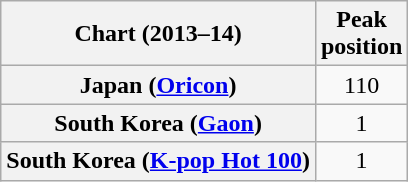<table class="wikitable plainrowheaders" style="text-align:center">
<tr>
<th>Chart (2013–14)</th>
<th>Peak<br>position</th>
</tr>
<tr>
<th scope="row">Japan (<a href='#'>Oricon</a>)</th>
<td>110</td>
</tr>
<tr>
<th scope="row">South Korea (<a href='#'>Gaon</a>)</th>
<td>1</td>
</tr>
<tr>
<th scope="row">South Korea (<a href='#'>K-pop Hot 100</a>)</th>
<td>1</td>
</tr>
</table>
